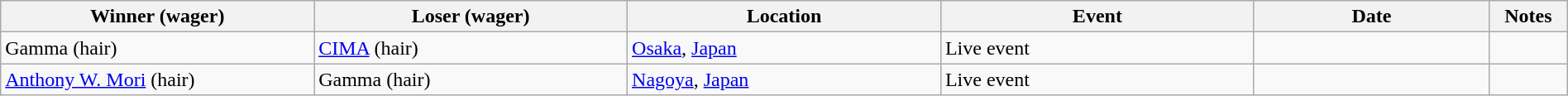<table class="wikitable sortable" width=100%>
<tr>
<th width=20%>Winner (wager)</th>
<th width=20%>Loser (wager)</th>
<th width=20%>Location</th>
<th width=20%>Event</th>
<th width=15%>Date</th>
<th width=5%>Notes</th>
</tr>
<tr>
<td>Gamma (hair)</td>
<td><a href='#'>CIMA</a> (hair)</td>
<td><a href='#'>Osaka</a>, <a href='#'>Japan</a></td>
<td>Live event</td>
<td></td>
<td></td>
</tr>
<tr>
<td><a href='#'>Anthony W. Mori</a> (hair)</td>
<td>Gamma (hair)</td>
<td><a href='#'>Nagoya</a>, <a href='#'>Japan</a></td>
<td>Live event</td>
<td></td>
<td></td>
</tr>
</table>
